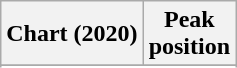<table class="wikitable sortable plainrowheaders" style="text-align:center">
<tr>
<th scope="col">Chart (2020)</th>
<th scope="col">Peak<br>position</th>
</tr>
<tr>
</tr>
<tr>
</tr>
</table>
